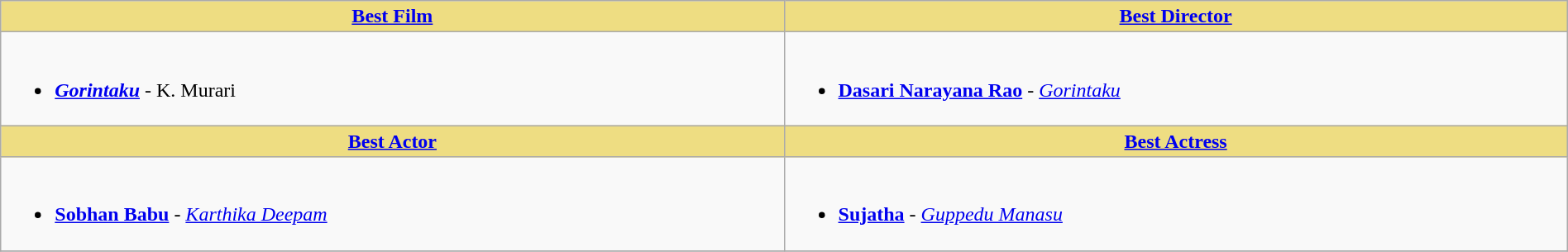<table class="wikitable" width=100% |>
<tr>
<th !  style="background:#eedd82; text-align:center; width:50%;"><a href='#'>Best Film</a></th>
<th !  style="background:#eedd82; text-align:center; width:50%;"><a href='#'>Best Director</a></th>
</tr>
<tr>
<td valign="top"><br><ul><li><strong><em><a href='#'>Gorintaku</a></em></strong> - K. Murari</li></ul></td>
<td valign="top"><br><ul><li><strong><a href='#'>Dasari Narayana Rao</a></strong> - <em><a href='#'>Gorintaku</a></em></li></ul></td>
</tr>
<tr>
<th !  style="background:#eedd82; text-align:center; width:50%;"><a href='#'>Best Actor</a></th>
<th !  style="background:#eedd82; text-align:center; width:50%;"><a href='#'>Best Actress</a></th>
</tr>
<tr>
<td valign="top"><br><ul><li><strong><a href='#'>Sobhan Babu</a></strong> - <em><a href='#'>Karthika Deepam</a></em></li></ul></td>
<td valign="top"><br><ul><li><strong><a href='#'>Sujatha</a></strong> - <em><a href='#'>Guppedu Manasu</a></em></li></ul></td>
</tr>
<tr>
</tr>
</table>
